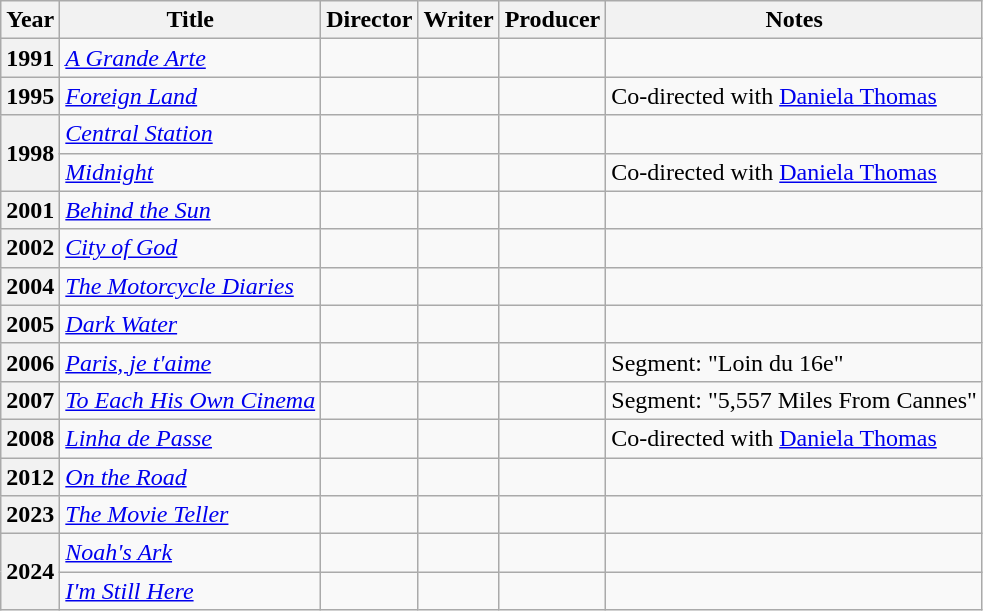<table class="wikitable">
<tr>
<th>Year</th>
<th>Title</th>
<th>Director</th>
<th>Writer</th>
<th>Producer</th>
<th>Notes</th>
</tr>
<tr>
<th style="text-align:center;">1991</th>
<td><em><a href='#'>A Grande Arte</a></em></td>
<td></td>
<td></td>
<td></td>
<td></td>
</tr>
<tr>
<th style="text-align:center;">1995</th>
<td><em><a href='#'>Foreign Land</a></em></td>
<td></td>
<td></td>
<td></td>
<td colspan="2">Co-directed with <a href='#'>Daniela Thomas</a></td>
</tr>
<tr>
<th rowspan="2", style="text-align:center;">1998</th>
<td><em><a href='#'>Central Station</a></em></td>
<td></td>
<td></td>
<td></td>
<td></td>
</tr>
<tr>
<td><em><a href='#'>Midnight</a></em></td>
<td></td>
<td></td>
<td></td>
<td>Co-directed with <a href='#'>Daniela Thomas</a></td>
</tr>
<tr>
<th style="text-align:center;">2001</th>
<td><em><a href='#'>Behind the Sun</a></em></td>
<td></td>
<td></td>
<td></td>
<td></td>
</tr>
<tr>
<th style="text-align:center;">2002</th>
<td><em><a href='#'>City of God</a></em></td>
<td></td>
<td></td>
<td></td>
<td></td>
</tr>
<tr>
<th style="text-align:center;">2004</th>
<td><em><a href='#'>The Motorcycle Diaries</a></em></td>
<td></td>
<td></td>
<td></td>
<td></td>
</tr>
<tr>
<th style="text-align:center;">2005</th>
<td><em><a href='#'>Dark Water</a></em></td>
<td></td>
<td></td>
<td></td>
<td></td>
</tr>
<tr>
<th style="text-align:center;">2006</th>
<td><em><a href='#'>Paris, je t'aime</a></em></td>
<td></td>
<td></td>
<td></td>
<td>Segment: "Loin du 16e"</td>
</tr>
<tr>
<th style="text-align:center;">2007</th>
<td><em><a href='#'>To Each His Own Cinema</a></em></td>
<td></td>
<td></td>
<td></td>
<td>Segment: "5,557 Miles From Cannes"</td>
</tr>
<tr>
<th style="text-align:center;">2008</th>
<td colspan="1"><em><a href='#'>Linha de Passe</a></em></td>
<td></td>
<td></td>
<td></td>
<td>Co-directed with <a href='#'>Daniela Thomas</a></td>
</tr>
<tr>
<th style="text-align:center;">2012</th>
<td><em><a href='#'>On the Road</a></em></td>
<td></td>
<td></td>
<td></td>
<td></td>
</tr>
<tr>
<th style="text-align:center;">2023</th>
<td><em><a href='#'>The Movie Teller</a></em></td>
<td></td>
<td></td>
<td></td>
<td></td>
</tr>
<tr>
<th rowspan="2" style="text-align:center;">2024</th>
<td><em><a href='#'>Noah's Ark</a></em></td>
<td></td>
<td></td>
<td></td>
<td></td>
</tr>
<tr>
<td><em><a href='#'>I'm Still Here</a></em></td>
<td></td>
<td></td>
<td></td>
<td></td>
</tr>
</table>
